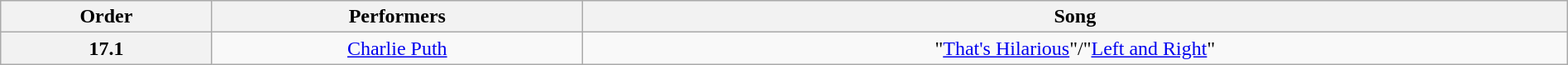<table class="wikitable" style="text-align:center; width:100%">
<tr>
<th>Order</th>
<th>Performers</th>
<th>Song</th>
</tr>
<tr>
<th>17.1</th>
<td><a href='#'>Charlie Puth</a></td>
<td>"<a href='#'>That's Hilarious</a>"/"<a href='#'>Left and Right</a>"</td>
</tr>
</table>
